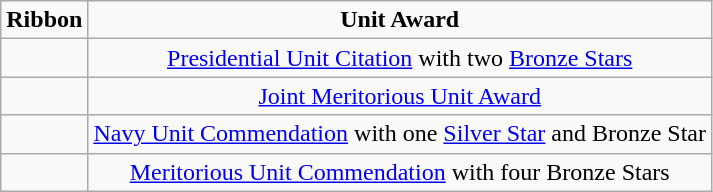<table class="wikitable" style="text-align:center ; clear: center">
<tr>
<td><strong>Ribbon</strong></td>
<td><strong>Unit Award </strong></td>
</tr>
<tr>
<td></td>
<td><a href='#'>Presidential Unit Citation</a> with two <a href='#'>Bronze Stars</a></td>
</tr>
<tr>
<td></td>
<td><a href='#'>Joint Meritorious Unit Award</a></td>
</tr>
<tr>
<td></td>
<td><a href='#'>Navy Unit Commendation</a> with one <a href='#'>Silver Star</a> and Bronze Star</td>
</tr>
<tr>
<td></td>
<td><a href='#'>Meritorious Unit Commendation</a> with four Bronze Stars</td>
</tr>
</table>
